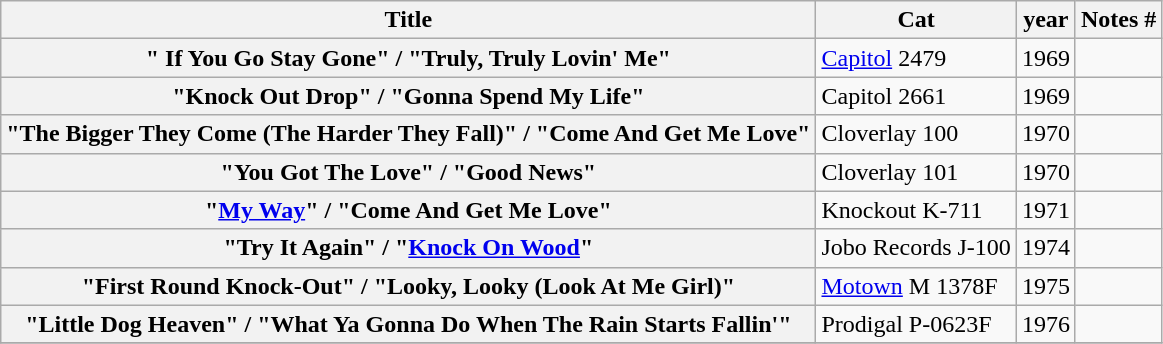<table class="wikitable plainrowheaders sortable">
<tr>
<th scope="col">Title</th>
<th scope="col">Cat</th>
<th scope="col">year</th>
<th scope="col" class="unsortable">Notes #</th>
</tr>
<tr>
<th scope="row">" If You Go Stay Gone" / "Truly, Truly Lovin' Me"</th>
<td><a href='#'>Capitol</a> 2479</td>
<td>1969</td>
<td></td>
</tr>
<tr>
<th scope="row">"Knock Out Drop" / "Gonna Spend My Life"</th>
<td>Capitol 2661</td>
<td>1969</td>
<td></td>
</tr>
<tr>
<th scope="row">"The Bigger They Come (The Harder They Fall)" / "Come And Get Me Love"</th>
<td>Cloverlay 100</td>
<td>1970</td>
<td></td>
</tr>
<tr>
<th scope="row">"You Got The Love" / "Good News"</th>
<td>Cloverlay 101</td>
<td>1970</td>
<td></td>
</tr>
<tr>
<th scope="row">"<a href='#'>My Way</a>" / "Come And Get Me Love"</th>
<td>Knockout K-711</td>
<td>1971</td>
<td></td>
</tr>
<tr>
<th scope="row">"Try It Again" / "<a href='#'>Knock On Wood</a>"</th>
<td>Jobo Records J-100</td>
<td>1974</td>
<td></td>
</tr>
<tr>
<th scope="row">"First Round Knock-Out" / "Looky, Looky (Look At Me Girl)"</th>
<td><a href='#'>Motown</a> M 1378F</td>
<td>1975</td>
<td></td>
</tr>
<tr>
<th scope="row">"Little Dog Heaven" / "What Ya Gonna Do When The Rain Starts Fallin'"</th>
<td>Prodigal P-0623F</td>
<td>1976</td>
<td></td>
</tr>
<tr>
</tr>
</table>
